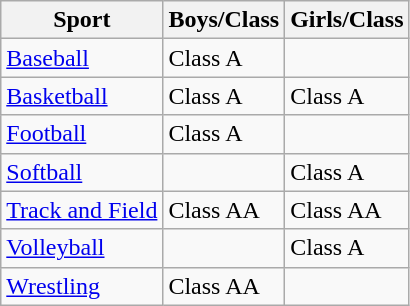<table class="wikitable">
<tr>
<th>Sport</th>
<th>Boys/Class</th>
<th>Girls/Class</th>
</tr>
<tr>
<td><a href='#'>Baseball</a></td>
<td>Class A</td>
<td></td>
</tr>
<tr>
<td><a href='#'>Basketball</a></td>
<td>Class A</td>
<td>Class A</td>
</tr>
<tr>
<td><a href='#'>Football</a></td>
<td>Class A</td>
<td></td>
</tr>
<tr>
<td><a href='#'>Softball</a></td>
<td></td>
<td>Class A</td>
</tr>
<tr>
<td><a href='#'>Track and Field</a></td>
<td>Class AA</td>
<td>Class AA</td>
</tr>
<tr>
<td><a href='#'>Volleyball</a></td>
<td></td>
<td>Class A</td>
</tr>
<tr>
<td><a href='#'>Wrestling</a></td>
<td>Class AA</td>
<td></td>
</tr>
</table>
